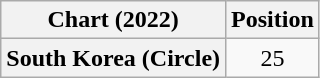<table class="wikitable plainrowheaders" style="text-align:center">
<tr>
<th scope="col">Chart (2022)</th>
<th scope="col">Position</th>
</tr>
<tr>
<th scope="row">South Korea (Circle)</th>
<td>25</td>
</tr>
</table>
